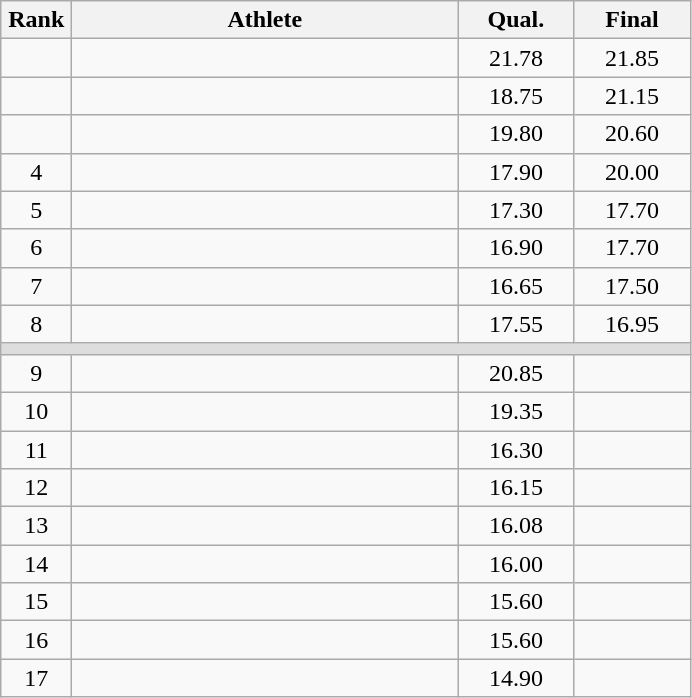<table class=wikitable style="text-align:center">
<tr>
<th width=40>Rank</th>
<th width=250>Athlete</th>
<th width=70>Qual.</th>
<th width=70>Final</th>
</tr>
<tr>
<td></td>
<td align=left></td>
<td>21.78</td>
<td>21.85</td>
</tr>
<tr>
<td></td>
<td align=left></td>
<td>18.75</td>
<td>21.15</td>
</tr>
<tr>
<td></td>
<td align=left></td>
<td>19.80</td>
<td>20.60</td>
</tr>
<tr>
<td>4</td>
<td align=left></td>
<td>17.90</td>
<td>20.00</td>
</tr>
<tr>
<td>5</td>
<td align=left></td>
<td>17.30</td>
<td>17.70</td>
</tr>
<tr>
<td>6</td>
<td align=left></td>
<td>16.90</td>
<td>17.70</td>
</tr>
<tr>
<td>7</td>
<td align=left></td>
<td>16.65</td>
<td>17.50</td>
</tr>
<tr>
<td>8</td>
<td align=left></td>
<td>17.55</td>
<td>16.95</td>
</tr>
<tr bgcolor=#DDDDDD>
<td colspan=4></td>
</tr>
<tr>
<td>9</td>
<td align=left></td>
<td>20.85</td>
<td></td>
</tr>
<tr>
<td>10</td>
<td align=left></td>
<td>19.35</td>
<td></td>
</tr>
<tr>
<td>11</td>
<td align=left></td>
<td>16.30</td>
<td></td>
</tr>
<tr>
<td>12</td>
<td align=left></td>
<td>16.15</td>
<td></td>
</tr>
<tr>
<td>13</td>
<td align=left></td>
<td>16.08</td>
<td></td>
</tr>
<tr>
<td>14</td>
<td align=left></td>
<td>16.00</td>
<td></td>
</tr>
<tr>
<td>15</td>
<td align=left></td>
<td>15.60</td>
<td></td>
</tr>
<tr>
<td>16</td>
<td align=left></td>
<td>15.60</td>
<td></td>
</tr>
<tr>
<td>17</td>
<td align=left></td>
<td>14.90</td>
<td></td>
</tr>
</table>
